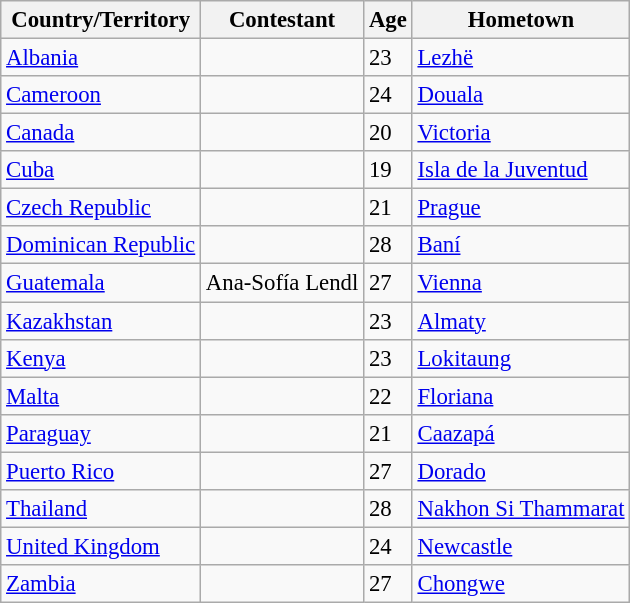<table class="wikitable sortable" style="font-size: 95%;">
<tr>
<th>Country/Territory</th>
<th>Contestant</th>
<th>Age</th>
<th>Hometown</th>
</tr>
<tr>
<td> <a href='#'>Albania</a></td>
<td></td>
<td>23</td>
<td><a href='#'>Lezhë</a></td>
</tr>
<tr>
<td> <a href='#'>Cameroon</a></td>
<td></td>
<td>24</td>
<td><a href='#'>Douala</a></td>
</tr>
<tr>
<td> <a href='#'>Canada</a></td>
<td></td>
<td>20</td>
<td><a href='#'>Victoria</a></td>
</tr>
<tr>
<td> <a href='#'>Cuba</a></td>
<td></td>
<td>19</td>
<td><a href='#'>Isla de la Juventud</a></td>
</tr>
<tr>
<td> <a href='#'>Czech Republic</a></td>
<td></td>
<td>21</td>
<td><a href='#'>Prague</a></td>
</tr>
<tr>
<td> <a href='#'>Dominican Republic</a></td>
<td></td>
<td>28</td>
<td><a href='#'>Baní</a></td>
</tr>
<tr>
<td> <a href='#'>Guatemala</a></td>
<td>Ana-Sofía Lendl</td>
<td>27</td>
<td><a href='#'>Vienna</a></td>
</tr>
<tr>
<td> <a href='#'>Kazakhstan</a></td>
<td></td>
<td>23</td>
<td><a href='#'>Almaty</a></td>
</tr>
<tr>
<td> <a href='#'>Kenya</a></td>
<td></td>
<td>23</td>
<td><a href='#'>Lokitaung</a></td>
</tr>
<tr>
<td> <a href='#'>Malta</a></td>
<td></td>
<td>22</td>
<td><a href='#'>Floriana</a></td>
</tr>
<tr>
<td> <a href='#'>Paraguay</a></td>
<td></td>
<td>21</td>
<td><a href='#'>Caazapá</a></td>
</tr>
<tr>
<td> <a href='#'>Puerto Rico</a></td>
<td></td>
<td>27</td>
<td><a href='#'>Dorado</a></td>
</tr>
<tr>
<td> <a href='#'>Thailand</a></td>
<td></td>
<td>28</td>
<td><a href='#'>Nakhon Si Thammarat</a></td>
</tr>
<tr>
<td> <a href='#'>United Kingdom</a></td>
<td></td>
<td>24</td>
<td><a href='#'>Newcastle</a></td>
</tr>
<tr>
<td> <a href='#'>Zambia</a></td>
<td></td>
<td>27</td>
<td><a href='#'>Chongwe</a></td>
</tr>
</table>
